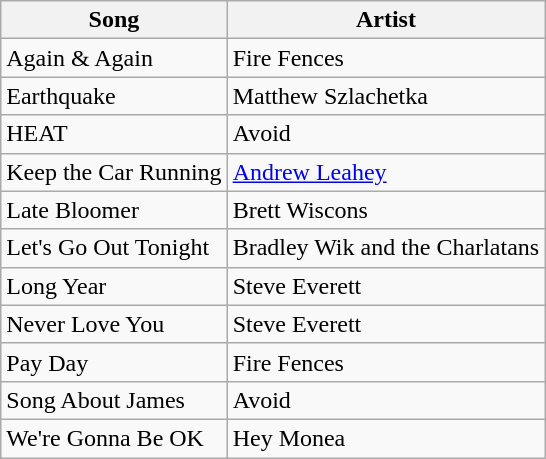<table class="wikitable sortable">
<tr>
<th>Song</th>
<th>Artist</th>
</tr>
<tr>
<td>Again & Again</td>
<td>Fire Fences</td>
</tr>
<tr>
<td>Earthquake</td>
<td>Matthew Szlachetka</td>
</tr>
<tr>
<td>HEAT</td>
<td>Avoid</td>
</tr>
<tr>
<td>Keep the Car Running</td>
<td><a href='#'>Andrew Leahey</a></td>
</tr>
<tr>
<td>Late Bloomer</td>
<td>Brett Wiscons</td>
</tr>
<tr>
<td>Let's Go Out Tonight</td>
<td>Bradley Wik and the Charlatans</td>
</tr>
<tr>
<td>Long Year</td>
<td>Steve Everett</td>
</tr>
<tr>
<td>Never Love You</td>
<td>Steve Everett</td>
</tr>
<tr>
<td>Pay Day</td>
<td>Fire Fences</td>
</tr>
<tr>
<td>Song About James</td>
<td>Avoid</td>
</tr>
<tr>
<td>We're Gonna Be OK</td>
<td>Hey Monea</td>
</tr>
</table>
